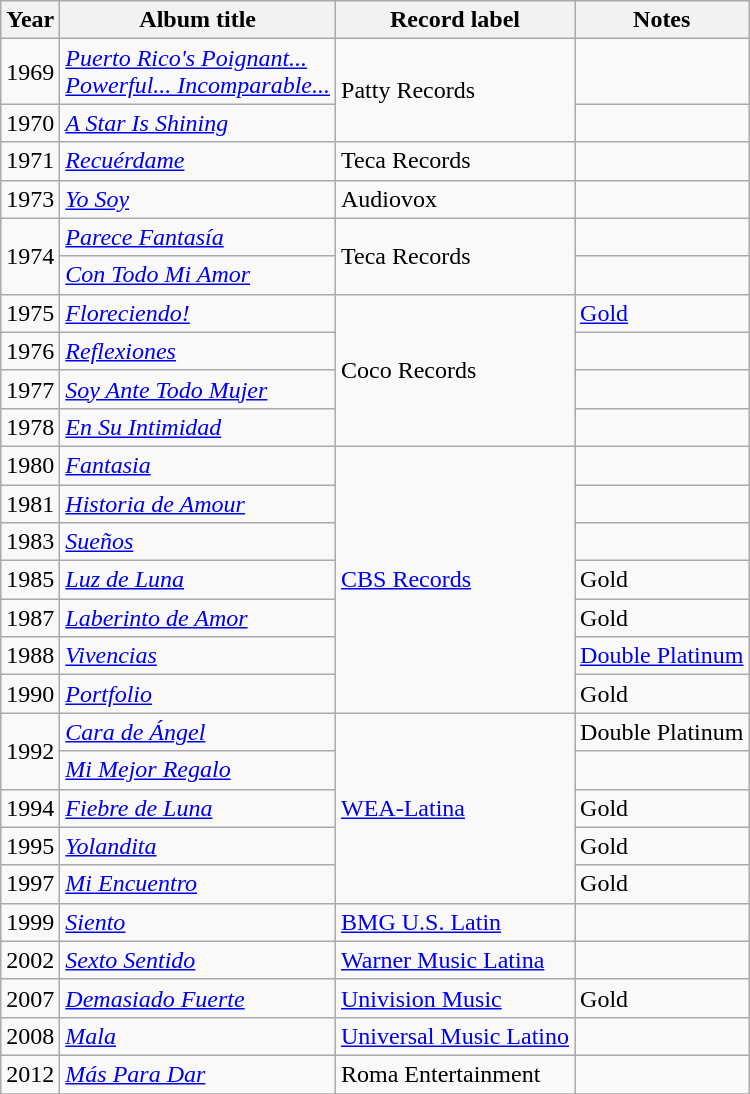<table class="wikitable sortable">
<tr>
<th>Year</th>
<th>Album title</th>
<th>Record label</th>
<th>Notes</th>
</tr>
<tr>
<td>1969</td>
<td><em><a href='#'>Puerto Rico's Poignant...<br> Powerful... Incomparable...</a></em></td>
<td rowspan="2">Patty Records</td>
<td></td>
</tr>
<tr>
<td>1970</td>
<td><em><a href='#'>A Star Is Shining</a></em></td>
<td></td>
</tr>
<tr>
<td>1971</td>
<td><em><a href='#'>Recuérdame</a></em></td>
<td>Teca Records</td>
<td></td>
</tr>
<tr>
<td>1973</td>
<td><em><a href='#'>Yo Soy</a></em></td>
<td>Audiovox</td>
<td></td>
</tr>
<tr>
<td rowspan="2">1974</td>
<td><em><a href='#'>Parece Fantasía</a></em></td>
<td rowspan="2">Teca Records</td>
<td></td>
</tr>
<tr>
<td><em><a href='#'>Con Todo Mi Amor</a></em></td>
<td></td>
</tr>
<tr>
<td>1975</td>
<td><em><a href='#'>Floreciendo!</a></em></td>
<td rowspan="4">Coco Records</td>
<td><a href='#'>Gold</a></td>
</tr>
<tr>
<td>1976</td>
<td><em><a href='#'>Reflexiones</a></em></td>
<td></td>
</tr>
<tr>
<td>1977</td>
<td><em><a href='#'>Soy Ante Todo Mujer</a></em></td>
<td></td>
</tr>
<tr>
<td>1978</td>
<td><em><a href='#'>En Su Intimidad</a></em></td>
<td></td>
</tr>
<tr>
<td>1980</td>
<td><em><a href='#'>Fantasia</a></em></td>
<td rowspan="7"><a href='#'>CBS Records</a></td>
<td></td>
</tr>
<tr>
<td>1981</td>
<td><em><a href='#'>Historia de Amour</a></em></td>
<td></td>
</tr>
<tr>
<td>1983</td>
<td><em><a href='#'>Sueños</a></em></td>
<td></td>
</tr>
<tr>
<td>1985</td>
<td><em><a href='#'>Luz de Luna</a></em></td>
<td>Gold</td>
</tr>
<tr>
<td>1987</td>
<td><em><a href='#'>Laberinto de Amor</a></em></td>
<td>Gold</td>
</tr>
<tr>
<td>1988</td>
<td><em><a href='#'>Vivencias</a></em></td>
<td><a href='#'>Double Platinum</a></td>
</tr>
<tr>
<td>1990</td>
<td><em><a href='#'>Portfolio</a></em></td>
<td>Gold</td>
</tr>
<tr>
<td rowspan="2">1992</td>
<td><em><a href='#'>Cara de Ángel</a></em></td>
<td rowspan="5"><a href='#'>WEA-Latina</a></td>
<td>Double Platinum</td>
</tr>
<tr>
<td><em><a href='#'>Mi Mejor Regalo</a></em></td>
<td></td>
</tr>
<tr>
<td>1994</td>
<td><em><a href='#'>Fiebre de Luna</a></em></td>
<td>Gold</td>
</tr>
<tr>
<td>1995</td>
<td><em><a href='#'>Yolandita</a></em></td>
<td>Gold</td>
</tr>
<tr>
<td>1997</td>
<td><em><a href='#'>Mi Encuentro</a></em></td>
<td>Gold</td>
</tr>
<tr>
<td>1999</td>
<td><em><a href='#'>Siento</a></em></td>
<td><a href='#'>BMG U.S. Latin</a></td>
<td></td>
</tr>
<tr>
<td>2002</td>
<td><em><a href='#'>Sexto Sentido</a></em></td>
<td><a href='#'>Warner Music Latina</a></td>
<td></td>
</tr>
<tr>
<td>2007</td>
<td><em><a href='#'>Demasiado Fuerte</a></em></td>
<td><a href='#'>Univision Music</a></td>
<td>Gold</td>
</tr>
<tr>
<td>2008</td>
<td><em><a href='#'>Mala</a></em></td>
<td><a href='#'>Universal Music Latino</a></td>
<td></td>
</tr>
<tr>
<td>2012</td>
<td><em><a href='#'>Más Para Dar</a></em></td>
<td>Roma Entertainment</td>
<td></td>
</tr>
<tr>
</tr>
</table>
